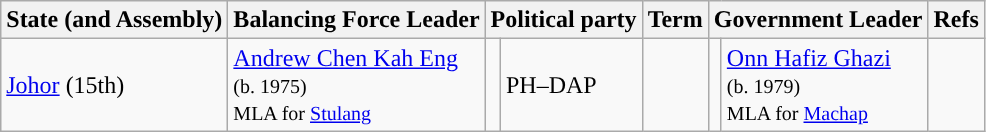<table class=wikitable sortable>
<tr>
<th>State (and Assembly)</th>
<th>Balancing Force Leader</th>
<th colspan=2>Political party</th>
<th>Term</th>
<th colspan=2>Government Leader</th>
<th>Refs </th>
</tr>
<tr>
<td align=left> <a href='#'>Johor</a> (15th)</td>
<td><a href='#'>Andrew Chen Kah Eng</a><br><small>(b. 1975)<br>MLA for <a href='#'>Stulang</a></small></td>
<td style="background:"></td>
<td>PH–DAP</td>
<td><br></td>
<td style="background:"></td>
<td><a href='#'>Onn Hafiz Ghazi</a><br><small>(b. 1979)<br>MLA for <a href='#'>Machap</a></small></td>
<td></td>
</tr>
</table>
